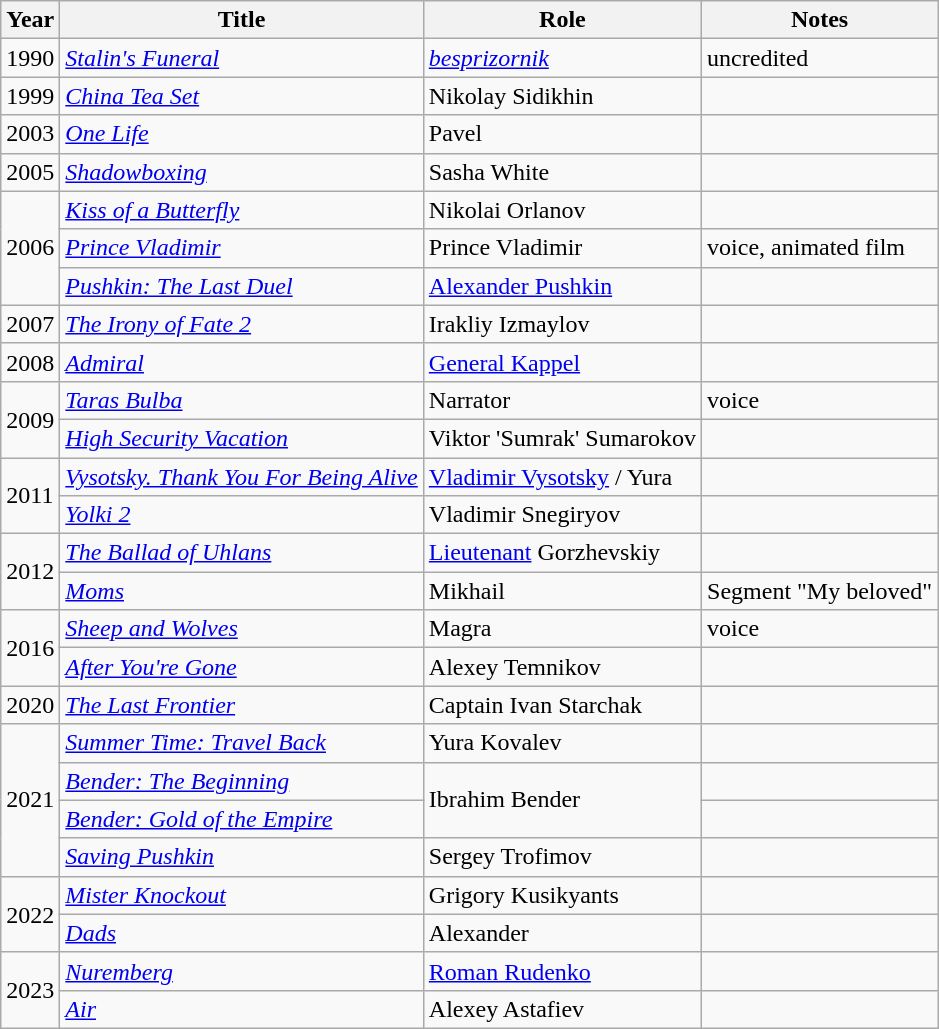<table class="wikitable sortable">
<tr>
<th>Year</th>
<th>Title</th>
<th>Role</th>
<th class="unsortable">Notes</th>
</tr>
<tr>
<td>1990</td>
<td><em><a href='#'>Stalin's Funeral</a></em></td>
<td><em><a href='#'>besprizornik</a></em></td>
<td>uncredited</td>
</tr>
<tr>
<td>1999</td>
<td><em><a href='#'>China Tea Set</a></em></td>
<td>Nikolay Sidikhin</td>
<td></td>
</tr>
<tr>
<td>2003</td>
<td><em><a href='#'>One Life</a></em></td>
<td>Pavel</td>
<td></td>
</tr>
<tr>
<td>2005</td>
<td><em><a href='#'>Shadowboxing</a></em></td>
<td>Sasha White</td>
<td></td>
</tr>
<tr>
<td rowspan="3">2006</td>
<td><em><a href='#'>Kiss of a Butterfly</a></em></td>
<td>Nikolai Orlanov</td>
<td></td>
</tr>
<tr>
<td><em><a href='#'>Prince Vladimir</a></em></td>
<td>Prince Vladimir</td>
<td>voice, animated film</td>
</tr>
<tr>
<td><em><a href='#'>Pushkin: The Last Duel</a></em></td>
<td><a href='#'>Alexander Pushkin</a></td>
<td></td>
</tr>
<tr>
<td>2007</td>
<td><em><a href='#'>The Irony of Fate 2</a></em></td>
<td>Irakliy Izmaylov</td>
<td></td>
</tr>
<tr>
<td>2008</td>
<td><em><a href='#'>Admiral</a></em></td>
<td><a href='#'>General Kappel</a></td>
<td></td>
</tr>
<tr>
<td rowspan="2">2009</td>
<td><em><a href='#'>Taras Bulba</a></em></td>
<td>Narrator</td>
<td>voice</td>
</tr>
<tr>
<td><em><a href='#'>High Security Vacation</a></em></td>
<td>Viktor 'Sumrak' Sumarokov</td>
<td></td>
</tr>
<tr>
<td rowspan="2">2011</td>
<td><em><a href='#'>Vysotsky. Thank You For Being Alive</a></em></td>
<td><a href='#'>Vladimir Vysotsky</a> / Yura</td>
<td></td>
</tr>
<tr>
<td><em><a href='#'>Yolki 2</a></em></td>
<td>Vladimir Snegiryov</td>
<td></td>
</tr>
<tr>
<td rowspan=2>2012</td>
<td><em><a href='#'>The Ballad of Uhlans</a></em></td>
<td><a href='#'>Lieutenant</a> Gorzhevskiy</td>
<td></td>
</tr>
<tr>
<td><em><a href='#'>Moms</a></em></td>
<td>Mikhail</td>
<td>Segment "My beloved"</td>
</tr>
<tr>
<td rowspan="2">2016</td>
<td><em><a href='#'>Sheep and Wolves</a></em></td>
<td>Magra</td>
<td>voice</td>
</tr>
<tr>
<td><em><a href='#'>After You're Gone</a></em></td>
<td>Alexey Temnikov</td>
<td></td>
</tr>
<tr>
<td>2020</td>
<td><em><a href='#'>The Last Frontier</a></em></td>
<td>Captain Ivan Starchak</td>
<td></td>
</tr>
<tr>
<td rowspan="4">2021</td>
<td><em><a href='#'>Summer Time: Travel Back</a></em></td>
<td>Yura Kovalev</td>
<td></td>
</tr>
<tr>
<td><em><a href='#'>Bender: The Beginning</a></em></td>
<td rowspan="2">Ibrahim Bender</td>
<td></td>
</tr>
<tr>
<td><em><a href='#'>Bender: Gold of the Empire</a></em></td>
<td></td>
</tr>
<tr>
<td><em><a href='#'>Saving Pushkin</a></em></td>
<td>Sergey Trofimov</td>
<td></td>
</tr>
<tr>
<td rowspan="2">2022</td>
<td><em><a href='#'>Mister Knockout</a></em></td>
<td>Grigory Kusikyants</td>
<td></td>
</tr>
<tr>
<td><em><a href='#'>Dads</a></em></td>
<td>Alexander</td>
<td></td>
</tr>
<tr>
<td rowspan="2">2023</td>
<td><em><a href='#'>Nuremberg</a></em></td>
<td><a href='#'>Roman Rudenko</a></td>
<td></td>
</tr>
<tr>
<td><em><a href='#'>Air</a></em></td>
<td>Alexey Astafiev</td>
<td></td>
</tr>
</table>
